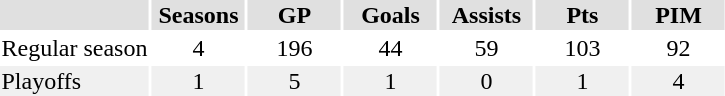<table class="toccolours">
<tr bgcolor="#e0e0e0">
<th></th>
<th width="60">Seasons</th>
<th width="60">GP</th>
<th width="60">Goals</th>
<th width="60">Assists</th>
<th width="60">Pts</th>
<th width="60">PIM</th>
</tr>
<tr align="center">
<td align="left">Regular season</td>
<td>4</td>
<td>196</td>
<td>44</td>
<td>59</td>
<td>103</td>
<td>92</td>
</tr>
<tr align="center" bgcolor="#f0f0f0">
<td align="left">Playoffs</td>
<td>1</td>
<td>5</td>
<td>1</td>
<td>0</td>
<td>1</td>
<td>4</td>
</tr>
</table>
